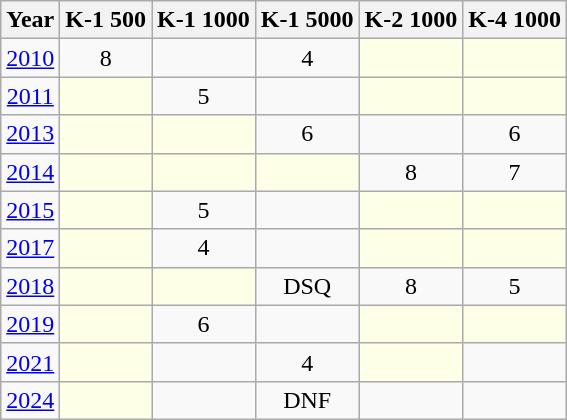<table class="wikitable" style="text-align:center;">
<tr>
<th>Year</th>
<th>K-1 500</th>
<th>K-1 1000</th>
<th>K-1 5000</th>
<th>K-2 1000</th>
<th>K-4 1000</th>
</tr>
<tr>
<td><a href='#'>2010</a></td>
<td>8</td>
<td></td>
<td>4</td>
<td style="background:#fdffe7"></td>
<td style="background:#fdffe7"></td>
</tr>
<tr>
<td><a href='#'>2011</a></td>
<td style="background:#fdffe7"></td>
<td>5</td>
<td></td>
<td style="background:#fdffe7"></td>
<td style="background:#fdffe7"></td>
</tr>
<tr>
<td><a href='#'>2013</a></td>
<td style="background:#fdffe7"></td>
<td style="background:#fdffe7"></td>
<td>6</td>
<td></td>
<td>6</td>
</tr>
<tr>
<td><a href='#'>2014</a></td>
<td style="background:#fdffe7"></td>
<td style="background:#fdffe7"></td>
<td style="background:#fdffe7"></td>
<td>8</td>
<td>7</td>
</tr>
<tr>
<td><a href='#'>2015</a></td>
<td style="background:#fdffe7"></td>
<td>5</td>
<td></td>
<td style="background:#fdffe7"></td>
<td style="background:#fdffe7"></td>
</tr>
<tr>
<td><a href='#'>2017</a></td>
<td style="background:#fdffe7"></td>
<td>4</td>
<td></td>
<td style="background:#fdffe7"></td>
<td style="background:#fdffe7"></td>
</tr>
<tr>
<td><a href='#'>2018</a></td>
<td style="background:#fdffe7"></td>
<td style="background:#fdffe7"></td>
<td>DSQ</td>
<td>8</td>
<td>5</td>
</tr>
<tr>
<td><a href='#'>2019</a></td>
<td style="background:#fdffe7"></td>
<td>6</td>
<td></td>
<td style="background:#fdffe7"></td>
<td style="background:#fdffe7"></td>
</tr>
<tr>
<td><a href='#'>2021</a></td>
<td style="background:#fdffe7"></td>
<td></td>
<td>4</td>
<td style="background:#fdffe7"></td>
<td></td>
</tr>
<tr>
<td><a href='#'>2024</a></td>
<td style="background:#fdffe7"></td>
<td></td>
<td>DNF</td>
<td></td>
<td></td>
</tr>
</table>
